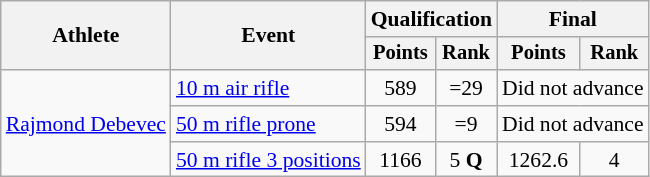<table class="wikitable" style="font-size:90%">
<tr>
<th rowspan="2">Athlete</th>
<th rowspan="2">Event</th>
<th colspan=2>Qualification</th>
<th colspan=2>Final</th>
</tr>
<tr style="font-size:95%">
<th>Points</th>
<th>Rank</th>
<th>Points</th>
<th>Rank</th>
</tr>
<tr align=center>
<td align=left rowspan=3><a href='#'>Rajmond Debevec</a></td>
<td align=left><a href='#'>10 m air rifle</a></td>
<td>589</td>
<td>=29</td>
<td colspan=2>Did not advance</td>
</tr>
<tr align=center>
<td align=left><a href='#'>50 m rifle prone</a></td>
<td>594</td>
<td>=9</td>
<td colspan=2>Did not advance</td>
</tr>
<tr align=center>
<td align=left><a href='#'>50 m rifle 3 positions</a></td>
<td>1166</td>
<td>5 <strong>Q</strong></td>
<td>1262.6</td>
<td>4</td>
</tr>
</table>
